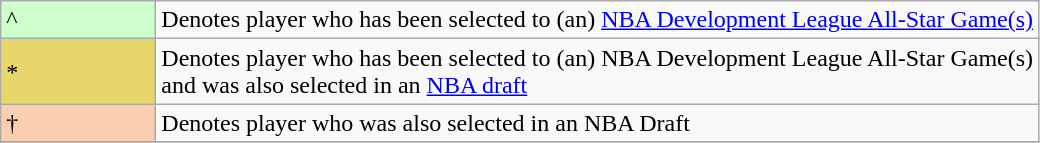<table class="wikitable">
<tr>
<td style="background-color:#CCFFCC; width:6em">^</td>
<td>Denotes player who has been selected to (an) <a href='#'>NBA Development League All-Star Game(s)</a></td>
</tr>
<tr>
<td style="background-color:#E9D66B; width=6em">*</td>
<td>Denotes player who has been selected to (an) NBA Development League All-Star Game(s)<br> and was also selected in an <a href='#'>NBA draft</a></td>
</tr>
<tr>
<td style="background-color:#FBCEB1; width:6em">†</td>
<td>Denotes player who was also selected in an NBA Draft</td>
</tr>
<tr>
</tr>
</table>
